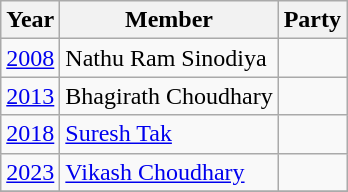<table class="wikitable sortable">
<tr>
<th>Year</th>
<th>Member</th>
<th colspan="2">Party</th>
</tr>
<tr>
<td><a href='#'>2008</a></td>
<td>Nathu Ram Sinodiya</td>
<td></td>
</tr>
<tr>
<td><a href='#'>2013</a></td>
<td>Bhagirath Choudhary</td>
<td></td>
</tr>
<tr>
<td><a href='#'>2018</a></td>
<td><a href='#'>Suresh Tak</a></td>
<td></td>
</tr>
<tr>
<td><a href='#'>2023</a></td>
<td><a href='#'>Vikash Choudhary</a></td>
<td></td>
</tr>
<tr>
</tr>
</table>
